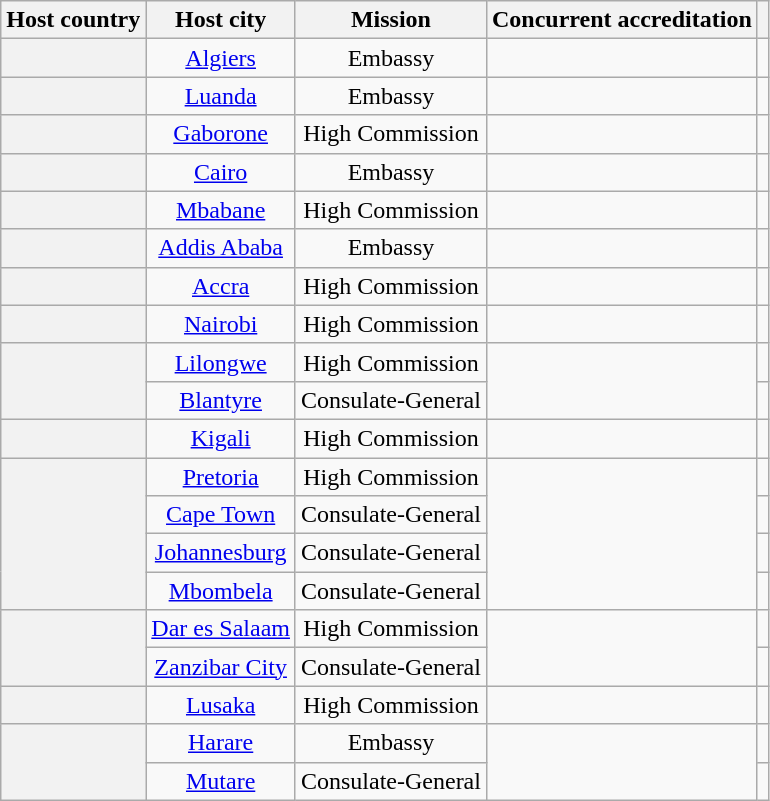<table class="wikitable plainrowheaders" style="text-align:center;">
<tr>
<th scope="col">Host country</th>
<th scope="col">Host city</th>
<th scope="col">Mission</th>
<th scope="col">Concurrent accreditation</th>
<th scope="col"></th>
</tr>
<tr>
<th scope="row"></th>
<td><a href='#'>Algiers</a></td>
<td>Embassy</td>
<td></td>
<td></td>
</tr>
<tr>
<th scope="row"></th>
<td><a href='#'>Luanda</a></td>
<td>Embassy</td>
<td></td>
<td></td>
</tr>
<tr>
<th scope="row"></th>
<td><a href='#'>Gaborone</a></td>
<td>High Commission</td>
<td></td>
<td></td>
</tr>
<tr>
<th scope="row"></th>
<td><a href='#'>Cairo</a></td>
<td>Embassy</td>
<td></td>
<td></td>
</tr>
<tr>
<th scope="row"></th>
<td><a href='#'>Mbabane</a></td>
<td>High Commission</td>
<td></td>
<td></td>
</tr>
<tr>
<th scope="row"></th>
<td><a href='#'>Addis Ababa</a></td>
<td>Embassy</td>
<td></td>
<td></td>
</tr>
<tr>
<th scope="row"></th>
<td><a href='#'>Accra</a></td>
<td>High Commission</td>
<td></td>
<td></td>
</tr>
<tr>
<th scope="row"></th>
<td><a href='#'>Nairobi</a></td>
<td>High Commission</td>
<td></td>
<td></td>
</tr>
<tr>
<th scope="row" rowspan="2"></th>
<td><a href='#'>Lilongwe</a></td>
<td>High Commission</td>
<td rowspan="2"></td>
<td></td>
</tr>
<tr>
<td><a href='#'>Blantyre</a></td>
<td>Consulate-General</td>
<td></td>
</tr>
<tr>
<th scope="row"></th>
<td><a href='#'>Kigali</a></td>
<td>High Commission</td>
<td></td>
<td></td>
</tr>
<tr>
<th scope="row" rowspan="4"></th>
<td><a href='#'>Pretoria</a></td>
<td>High Commission</td>
<td rowspan="4"></td>
<td></td>
</tr>
<tr>
<td><a href='#'>Cape Town</a></td>
<td>Consulate-General</td>
<td></td>
</tr>
<tr>
<td><a href='#'>Johannesburg</a></td>
<td>Consulate-General</td>
<td></td>
</tr>
<tr>
<td><a href='#'>Mbombela</a></td>
<td>Consulate-General</td>
<td></td>
</tr>
<tr>
<th scope="row" rowspan="2"></th>
<td><a href='#'>Dar es Salaam</a></td>
<td>High Commission</td>
<td rowspan="2"></td>
<td></td>
</tr>
<tr>
<td><a href='#'>Zanzibar City</a></td>
<td>Consulate-General</td>
<td></td>
</tr>
<tr>
<th scope="row"></th>
<td><a href='#'>Lusaka</a></td>
<td>High Commission</td>
<td></td>
<td></td>
</tr>
<tr>
<th scope="row" rowspan="2"></th>
<td><a href='#'>Harare</a></td>
<td>Embassy</td>
<td rowspan="2"></td>
<td></td>
</tr>
<tr>
<td><a href='#'>Mutare</a></td>
<td>Consulate-General</td>
<td></td>
</tr>
</table>
